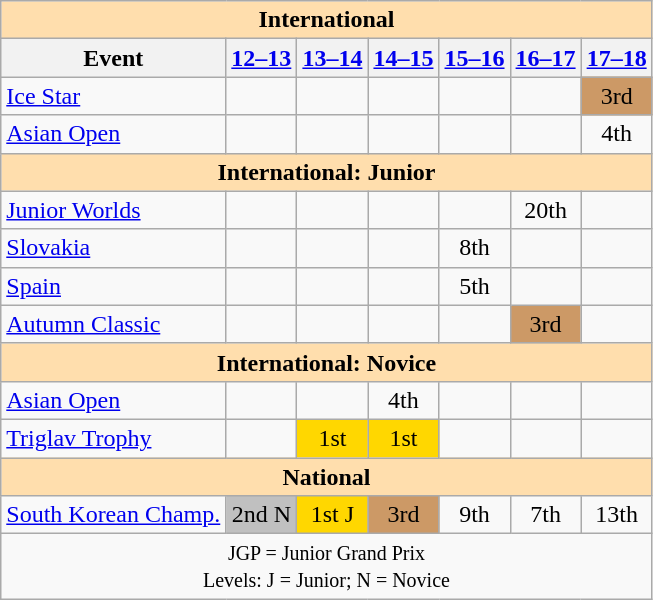<table class="wikitable" style="text-align:center">
<tr>
<th style="background-color: #ffdead; " colspan=7 align=center>International</th>
</tr>
<tr>
<th>Event</th>
<th><a href='#'>12–13</a></th>
<th><a href='#'>13–14</a></th>
<th><a href='#'>14–15</a></th>
<th><a href='#'>15–16</a></th>
<th><a href='#'>16–17</a></th>
<th><a href='#'>17–18</a></th>
</tr>
<tr>
<td align=left> <a href='#'>Ice Star</a></td>
<td></td>
<td></td>
<td></td>
<td></td>
<td></td>
<td bgcolor=cc9966>3rd</td>
</tr>
<tr>
<td align=left><a href='#'>Asian Open</a></td>
<td></td>
<td></td>
<td></td>
<td></td>
<td></td>
<td>4th</td>
</tr>
<tr>
<th style="background-color: #ffdead; " colspan=7 align=center>International: Junior </th>
</tr>
<tr>
<td align=left><a href='#'>Junior Worlds</a></td>
<td></td>
<td></td>
<td></td>
<td></td>
<td>20th</td>
<td></td>
</tr>
<tr>
<td align=left> <a href='#'>Slovakia</a></td>
<td></td>
<td></td>
<td></td>
<td>8th</td>
<td></td>
<td></td>
</tr>
<tr>
<td align=left> <a href='#'>Spain</a></td>
<td></td>
<td></td>
<td></td>
<td>5th</td>
<td></td>
<td></td>
</tr>
<tr>
<td align=left><a href='#'>Autumn Classic</a></td>
<td></td>
<td></td>
<td></td>
<td></td>
<td bgcolor=cc9966>3rd</td>
<td></td>
</tr>
<tr>
<th style="background-color: #ffdead; " colspan=7 align=center>International: Novice </th>
</tr>
<tr>
<td align=left><a href='#'>Asian Open</a></td>
<td></td>
<td></td>
<td>4th</td>
<td></td>
<td></td>
<td></td>
</tr>
<tr>
<td align=left><a href='#'>Triglav Trophy</a></td>
<td></td>
<td bgcolor=gold>1st</td>
<td bgcolor=gold>1st</td>
<td></td>
<td></td>
<td></td>
</tr>
<tr>
<th style="background-color: #ffdead; " colspan=7 align=center>National</th>
</tr>
<tr>
<td align=left><a href='#'>South Korean Champ.</a></td>
<td bgcolor=silver>2nd N</td>
<td bgcolor=gold>1st J</td>
<td bgcolor=cc9966>3rd</td>
<td>9th</td>
<td>7th</td>
<td>13th</td>
</tr>
<tr>
<td colspan=7 align=center><small> JGP = Junior Grand Prix <br> Levels: J = Junior; N = Novice </small></td>
</tr>
</table>
